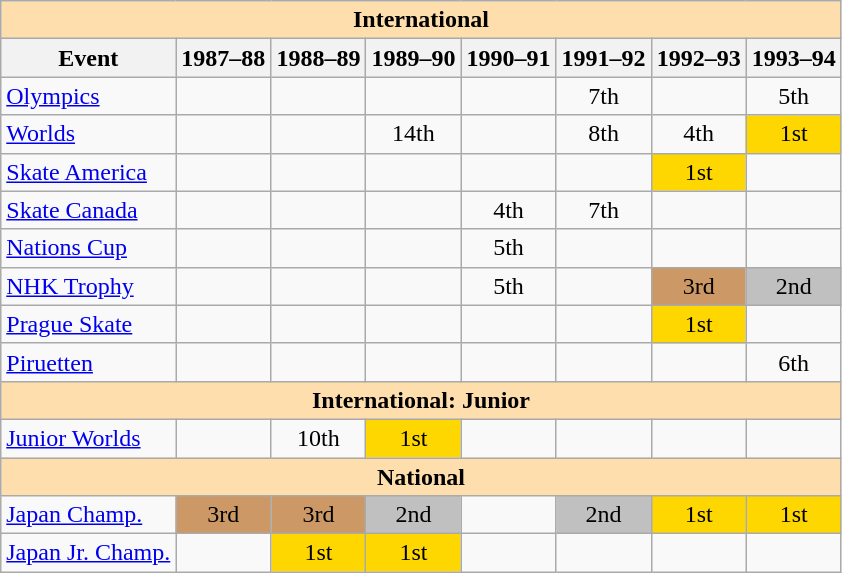<table class="wikitable" style="text-align:center">
<tr>
<th style="background-color: #ffdead; " colspan=8 align=center><strong>International</strong></th>
</tr>
<tr>
<th>Event</th>
<th>1987–88</th>
<th>1988–89</th>
<th>1989–90</th>
<th>1990–91</th>
<th>1991–92</th>
<th>1992–93</th>
<th>1993–94</th>
</tr>
<tr>
<td align=left><a href='#'>Olympics</a></td>
<td></td>
<td></td>
<td></td>
<td></td>
<td>7th</td>
<td></td>
<td>5th</td>
</tr>
<tr>
<td align=left><a href='#'>Worlds</a></td>
<td></td>
<td></td>
<td>14th</td>
<td></td>
<td>8th</td>
<td>4th</td>
<td bgcolor=gold>1st</td>
</tr>
<tr>
<td align=left><a href='#'>Skate America</a></td>
<td></td>
<td></td>
<td></td>
<td></td>
<td></td>
<td bgcolor=gold>1st</td>
<td></td>
</tr>
<tr>
<td align=left><a href='#'>Skate Canada</a></td>
<td></td>
<td></td>
<td></td>
<td>4th</td>
<td>7th</td>
<td></td>
<td></td>
</tr>
<tr>
<td align=left><a href='#'>Nations Cup</a></td>
<td></td>
<td></td>
<td></td>
<td>5th</td>
<td></td>
<td></td>
<td></td>
</tr>
<tr>
<td align=left><a href='#'>NHK Trophy</a></td>
<td></td>
<td></td>
<td></td>
<td>5th</td>
<td></td>
<td bgcolor=cc9966>3rd</td>
<td bgcolor=silver>2nd</td>
</tr>
<tr>
<td align=left><a href='#'>Prague Skate</a></td>
<td></td>
<td></td>
<td></td>
<td></td>
<td></td>
<td bgcolor=gold>1st</td>
<td></td>
</tr>
<tr>
<td align=left><a href='#'>Piruetten</a></td>
<td></td>
<td></td>
<td></td>
<td></td>
<td></td>
<td></td>
<td>6th</td>
</tr>
<tr>
<th style="background-color: #ffdead; " colspan=8 align=center><strong>International: Junior</strong></th>
</tr>
<tr>
<td align=left><a href='#'>Junior Worlds</a></td>
<td></td>
<td>10th</td>
<td bgcolor=gold>1st</td>
<td></td>
<td></td>
<td></td>
<td></td>
</tr>
<tr>
<th style="background-color: #ffdead; " colspan=8 align=center><strong>National</strong></th>
</tr>
<tr>
<td align=left><a href='#'>Japan Champ.</a></td>
<td bgcolor=cc9966>3rd</td>
<td bgcolor=cc9966>3rd</td>
<td bgcolor=silver>2nd</td>
<td></td>
<td bgcolor=silver>2nd</td>
<td bgcolor=gold>1st</td>
<td bgcolor=gold>1st</td>
</tr>
<tr>
<td align=left><a href='#'>Japan Jr. Champ.</a></td>
<td></td>
<td bgcolor=gold>1st</td>
<td bgcolor=gold>1st</td>
<td></td>
<td></td>
<td></td>
<td></td>
</tr>
</table>
